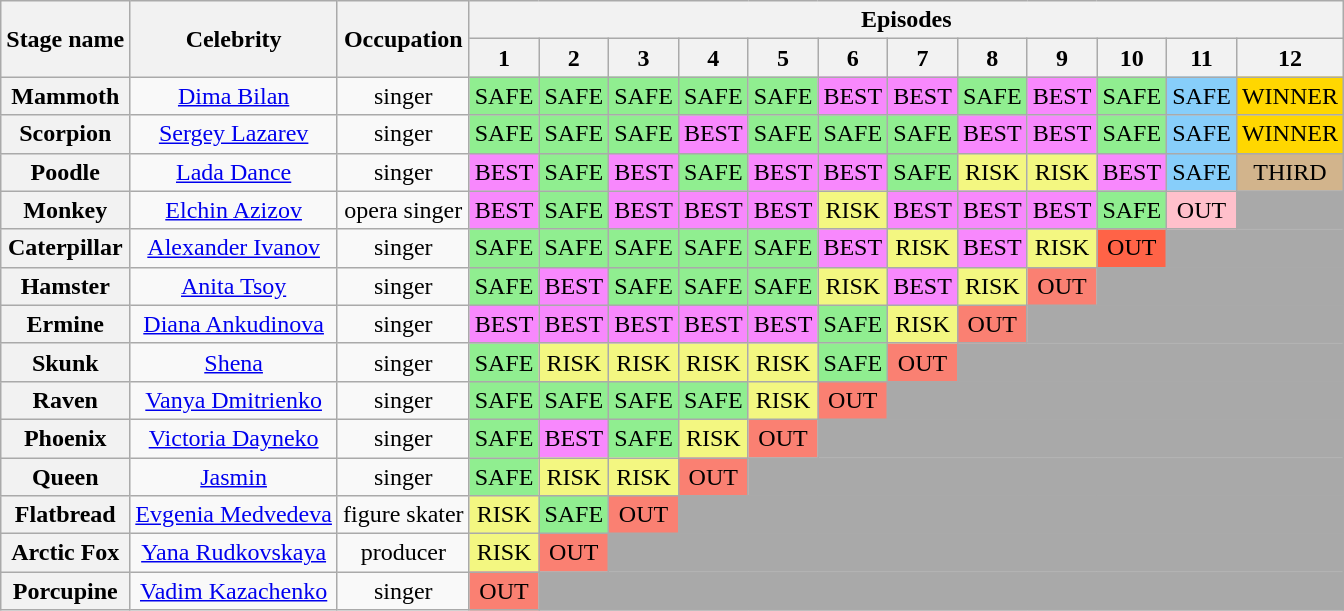<table class="wikitable" style="text-align:center;">
<tr>
<th rowspan=2>Stage name</th>
<th rowspan=2>Celebrity</th>
<th rowspan=2>Occupation</th>
<th colspan=12>Episodes</th>
</tr>
<tr>
<th>1</th>
<th>2</th>
<th>3</th>
<th>4</th>
<th>5</th>
<th>6</th>
<th>7</th>
<th>8</th>
<th>9</th>
<th>10</th>
<th>11</th>
<th>12</th>
</tr>
<tr>
<th>Mammoth</th>
<td><a href='#'>Dima Bilan</a></td>
<td>singer</td>
<td bgcolor="lightgreen">SAFE</td>
<td bgcolor="lightgreen">SAFE</td>
<td bgcolor="lightgreen">SAFE</td>
<td bgcolor="lightgreen">SAFE</td>
<td bgcolor="lightgreen">SAFE</td>
<td bgcolor="#F888FD">BEST</td>
<td bgcolor="#F888FD">BEST</td>
<td bgcolor="lightgreen">SAFE</td>
<td bgcolor="#F888FD">BEST</td>
<td bgcolor="lightgreen">SAFE</td>
<td bgcolor="lightskyblue">SAFE</td>
<td bgcolor="gold">WINNER</td>
</tr>
<tr>
<th>Scorpion</th>
<td><a href='#'>Sergey Lazarev</a></td>
<td>singer</td>
<td bgcolor="lightgreen">SAFE</td>
<td bgcolor="lightgreen">SAFE</td>
<td bgcolor="lightgreen">SAFE</td>
<td bgcolor="#F888FD">BEST</td>
<td bgcolor="lightgreen">SAFE</td>
<td bgcolor="lightgreen">SAFE</td>
<td bgcolor="lightgreen">SAFE</td>
<td bgcolor="#F888FD">BEST</td>
<td bgcolor="#F888FD">BEST</td>
<td bgcolor="lightgreen">SAFE</td>
<td bgcolor="lightskyblue">SAFE</td>
<td bgcolor="gold">WINNER</td>
</tr>
<tr>
<th>Poodle</th>
<td><a href='#'>Lada Dance</a></td>
<td>singer</td>
<td bgcolor="#F888FD">BEST</td>
<td bgcolor="lightgreen">SAFE</td>
<td bgcolor="#F888FD">BEST</td>
<td bgcolor="lightgreen">SAFE</td>
<td bgcolor="#F888FD">BEST</td>
<td bgcolor="#F888FD">BEST</td>
<td bgcolor="lightgreen">SAFE</td>
<td bgcolor="#F3F781">RISK</td>
<td bgcolor="#F3F781">RISK</td>
<td bgcolor="#F888FD">BEST</td>
<td bgcolor="lightskyblue">SAFE</td>
<td bgcolor="tan">THIRD</td>
</tr>
<tr>
<th>Monkey</th>
<td><a href='#'>Elchin Azizov</a></td>
<td>opera singer</td>
<td bgcolor="#F888FD">BEST</td>
<td bgcolor="lightgreen">SAFE</td>
<td bgcolor="#F888FD">BEST</td>
<td bgcolor="#F888FD">BEST</td>
<td bgcolor="#F888FD">BEST</td>
<td bgcolor="#F3F781">RISK</td>
<td bgcolor="#F888FD">BEST</td>
<td bgcolor="#F888FD">BEST</td>
<td bgcolor="#F888FD">BEST</td>
<td bgcolor="lightgreen">SAFE</td>
<td bgcolor="pink">OUT</td>
<td colspan=1 bgcolor="darkgrey"></td>
</tr>
<tr>
<th>Caterpillar</th>
<td><a href='#'>Alexander Ivanov</a></td>
<td>singer</td>
<td bgcolor="lightgreen">SAFE</td>
<td bgcolor="lightgreen">SAFE</td>
<td bgcolor="lightgreen">SAFE</td>
<td bgcolor="lightgreen">SAFE</td>
<td bgcolor="lightgreen">SAFE</td>
<td bgcolor="#F888FD">BEST</td>
<td bgcolor="#F3F781">RISK</td>
<td bgcolor="#F888FD">BEST</td>
<td bgcolor="#F3F781">RISK</td>
<td bgcolor="tomato">OUT</td>
<td colspan=2 bgcolor="darkgrey"></td>
</tr>
<tr>
<th>Hamster</th>
<td><a href='#'>Anita Tsoy</a></td>
<td>singer</td>
<td bgcolor="lightgreen">SAFE</td>
<td bgcolor="#F888FD">BEST</td>
<td bgcolor="lightgreen">SAFE</td>
<td bgcolor="lightgreen">SAFE</td>
<td bgcolor="lightgreen">SAFE</td>
<td bgcolor="#F3F781">RISK</td>
<td bgcolor="#F888FD">BEST</td>
<td bgcolor="#F3F781">RISK</td>
<td bgcolor="salmon">OUT</td>
<td colspan=3 bgcolor="darkgrey"></td>
</tr>
<tr>
<th>Ermine</th>
<td><a href='#'>Diana Ankudinova</a></td>
<td>singer</td>
<td bgcolor="#F888FD">BEST</td>
<td bgcolor="#F888FD">BEST</td>
<td bgcolor="#F888FD">BEST</td>
<td bgcolor="#F888FD">BEST</td>
<td bgcolor="#F888FD">BEST</td>
<td bgcolor="lightgreen">SAFE</td>
<td bgcolor="#F3F781">RISK</td>
<td bgcolor="salmon">OUT</td>
<td colspan=4 bgcolor="darkgrey"></td>
</tr>
<tr>
<th>Skunk</th>
<td><a href='#'>Shena</a></td>
<td>singer</td>
<td bgcolor="lightgreen">SAFE</td>
<td bgcolor="#F3F781">RISK</td>
<td bgcolor="#F3F781">RISK</td>
<td bgcolor="#F3F781">RISK</td>
<td bgcolor="#F3F781">RISK</td>
<td bgcolor="lightgreen">SAFE</td>
<td bgcolor="salmon">OUT</td>
<td colspan=5 bgcolor="darkgrey"></td>
</tr>
<tr>
<th>Raven</th>
<td><a href='#'>Vanya Dmitrienko</a></td>
<td>singer</td>
<td bgcolor="lightgreen">SAFE</td>
<td bgcolor="lightgreen">SAFE</td>
<td bgcolor="lightgreen">SAFE</td>
<td bgcolor="lightgreen">SAFE</td>
<td bgcolor="#F3F781">RISK</td>
<td bgcolor="salmon">OUT</td>
<td colspan=6 bgcolor="darkgrey"></td>
</tr>
<tr>
<th>Phoenix</th>
<td><a href='#'>Victoria Dayneko</a></td>
<td>singer</td>
<td bgcolor="lightgreen">SAFE</td>
<td bgcolor="#F888FD">BEST</td>
<td bgcolor="lightgreen">SAFE</td>
<td bgcolor="#F3F781">RISK</td>
<td bgcolor="salmon">OUT</td>
<td colspan=7 bgcolor="darkgrey"></td>
</tr>
<tr>
<th>Queen</th>
<td><a href='#'>Jasmin</a></td>
<td>singer</td>
<td bgcolor="lightgreen">SAFE</td>
<td bgcolor="#F3F781">RISK</td>
<td bgcolor="#F3F781">RISK</td>
<td bgcolor="salmon">OUT</td>
<td colspan=8 bgcolor="darkgrey"></td>
</tr>
<tr>
<th>Flatbread</th>
<td><a href='#'>Evgenia Medvedeva</a></td>
<td>figure skater</td>
<td bgcolor="#F3F781">RISK</td>
<td bgcolor="lightgreen">SAFE</td>
<td bgcolor="salmon">OUT</td>
<td colspan=9 bgcolor="darkgrey"></td>
</tr>
<tr>
<th>Arctic Fox</th>
<td><a href='#'>Yana Rudkovskaya</a></td>
<td>producer</td>
<td bgcolor="#F3F781">RISK</td>
<td bgcolor="salmon">OUT</td>
<td colspan=10 bgcolor="darkgrey"></td>
</tr>
<tr>
<th>Porcupine</th>
<td><a href='#'>Vadim Kazachenko</a></td>
<td>singer</td>
<td bgcolor="salmon">OUT</td>
<td colspan=11 bgcolor="darkgrey"></td>
</tr>
</table>
